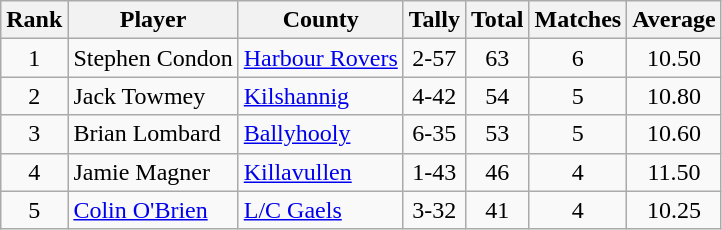<table class="wikitable">
<tr>
<th>Rank</th>
<th>Player</th>
<th>County</th>
<th>Tally</th>
<th>Total</th>
<th>Matches</th>
<th>Average</th>
</tr>
<tr>
<td rowspan=1 align=center>1</td>
<td>Stephen Condon</td>
<td><a href='#'>Harbour Rovers</a></td>
<td align=center>2-57</td>
<td align=center>63</td>
<td align=center>6</td>
<td align=center>10.50</td>
</tr>
<tr>
<td rowspan=1 align=center>2</td>
<td>Jack Towmey</td>
<td><a href='#'>Kilshannig</a></td>
<td align=center>4-42</td>
<td align=center>54</td>
<td align=center>5</td>
<td align=center>10.80</td>
</tr>
<tr>
<td rowspan=1 align=center>3</td>
<td>Brian Lombard</td>
<td><a href='#'>Ballyhooly</a></td>
<td align=center>6-35</td>
<td align=center>53</td>
<td align=center>5</td>
<td align=center>10.60</td>
</tr>
<tr>
<td rowspan=1 align=center>4</td>
<td>Jamie Magner</td>
<td><a href='#'>Killavullen</a></td>
<td align=center>1-43</td>
<td align=center>46</td>
<td align=center>4</td>
<td align=center>11.50</td>
</tr>
<tr>
<td rowspan=1 align=center>5</td>
<td><a href='#'>Colin O'Brien</a></td>
<td><a href='#'>L/C Gaels</a></td>
<td align=center>3-32</td>
<td align=center>41</td>
<td align=center>4</td>
<td align=center>10.25</td>
</tr>
</table>
